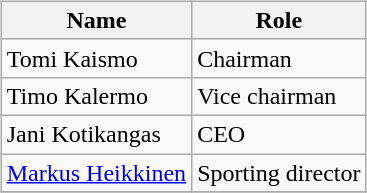<table>
<tr>
<td valign="top"><br><table class="wikitable">
<tr>
<th>Name</th>
<th>Role</th>
</tr>
<tr>
<td> Tomi Kaismo</td>
<td>Chairman</td>
</tr>
<tr>
<td> Timo Kalermo</td>
<td>Vice chairman</td>
</tr>
<tr>
<td> Jani Kotikangas</td>
<td>CEO</td>
</tr>
<tr>
<td> <a href='#'>Markus Heikkinen</a></td>
<td>Sporting director</td>
</tr>
<tr>
</tr>
</table>
</td>
</tr>
</table>
